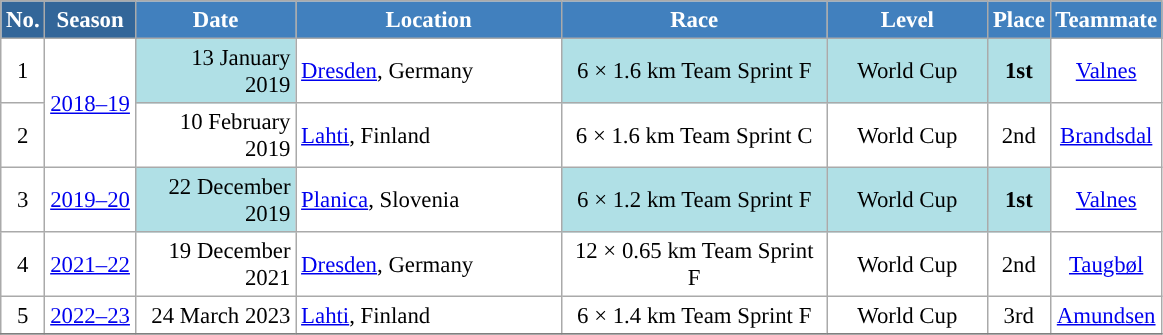<table class="wikitable sortable" style="font-size:95%; text-align:center; border:grey solid 1px; border-collapse:collapse; background:#ffffff;">
<tr style="background:#efefef;">
<th style="background-color:#369; color:white;">No.</th>
<th style="background-color:#369; color:white;">Season</th>
<th style="background-color:#4180be; color:white; width:100px;">Date</th>
<th style="background-color:#4180be; color:white; width:170px;">Location</th>
<th style="background-color:#4180be; color:white; width:170px;">Race</th>
<th style="background-color:#4180be; color:white; width:100px;">Level</th>
<th style="background-color:#4180be; color:white;">Place</th>
<th style="background-color:#4180be; color:white;">Teammate</th>
</tr>
<tr>
<td align=center>1</td>
<td rowspan=2 align=center><a href='#'>2018–19</a></td>
<td bgcolor="#BOEOE6" align=right>13 January 2019</td>
<td align=left> <a href='#'>Dresden</a>, Germany</td>
<td bgcolor="#BOEOE6">6 × 1.6 km Team Sprint F</td>
<td bgcolor="#BOEOE6">World Cup</td>
<td bgcolor="#BOEOE6"><strong>1st</strong></td>
<td><a href='#'>Valnes</a></td>
</tr>
<tr>
<td align=center>2</td>
<td align=right>10 February 2019</td>
<td align=left> <a href='#'>Lahti</a>, Finland</td>
<td>6 × 1.6 km Team Sprint C</td>
<td>World Cup</td>
<td>2nd</td>
<td><a href='#'>Brandsdal</a></td>
</tr>
<tr>
<td align=center>3</td>
<td rowspan=1 align=center><a href='#'>2019–20</a></td>
<td bgcolor="#BOEOE6" align=right>22 December 2019</td>
<td align=left> <a href='#'>Planica</a>, Slovenia</td>
<td bgcolor="#BOEOE6">6 × 1.2 km Team Sprint F</td>
<td bgcolor="#BOEOE6">World Cup</td>
<td bgcolor="#BOEOE6"><strong>1st</strong></td>
<td><a href='#'>Valnes</a></td>
</tr>
<tr>
<td align=center>4</td>
<td align=center><a href='#'>2021–22</a></td>
<td align=right>19 December 2021</td>
<td align=left> <a href='#'>Dresden</a>, Germany</td>
<td>12 × 0.65 km Team Sprint F</td>
<td>World Cup</td>
<td>2nd</td>
<td><a href='#'>Taugbøl</a></td>
</tr>
<tr>
<td align=center>5</td>
<td rowspan=1 align=center><a href='#'>2022–23</a></td>
<td align=right>24 March 2023</td>
<td align=left> <a href='#'>Lahti</a>, Finland</td>
<td>6  × 1.4 km Team Sprint F</td>
<td>World Cup</td>
<td>3rd</td>
<td><a href='#'>Amundsen</a></td>
</tr>
<tr>
</tr>
</table>
